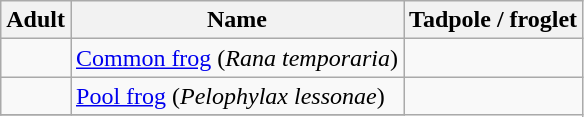<table class="wikitable">
<tr>
<th>Adult</th>
<th>Name</th>
<th>Tadpole / froglet</th>
</tr>
<tr>
<td></td>
<td><a href='#'>Common frog</a> (<em>Rana temporaria</em>)</td>
<td></td>
</tr>
<tr>
<td></td>
<td><a href='#'>Pool frog</a> (<em>Pelophylax lessonae</em>)</td>
</tr>
<tr>
</tr>
</table>
